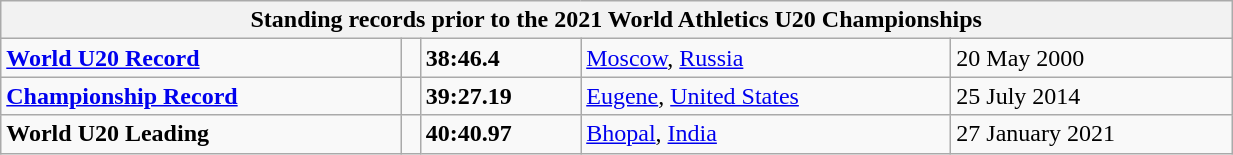<table class="wikitable" width=65%>
<tr>
<th colspan="5">Standing records prior to the 2021 World Athletics U20 Championships</th>
</tr>
<tr>
<td><strong><a href='#'>World U20 Record</a></strong></td>
<td></td>
<td><strong>38:46.4</strong></td>
<td><a href='#'>Moscow</a>, <a href='#'>Russia</a></td>
<td>20 May 2000</td>
</tr>
<tr>
<td><strong><a href='#'>Championship Record</a></strong></td>
<td></td>
<td><strong>39:27.19</strong></td>
<td><a href='#'>Eugene</a>, <a href='#'>United States</a></td>
<td>25 July 2014</td>
</tr>
<tr>
<td><strong>World U20 Leading</strong></td>
<td></td>
<td><strong>40:40.97</strong></td>
<td><a href='#'>Bhopal</a>, <a href='#'>India</a></td>
<td>27 January 2021</td>
</tr>
</table>
